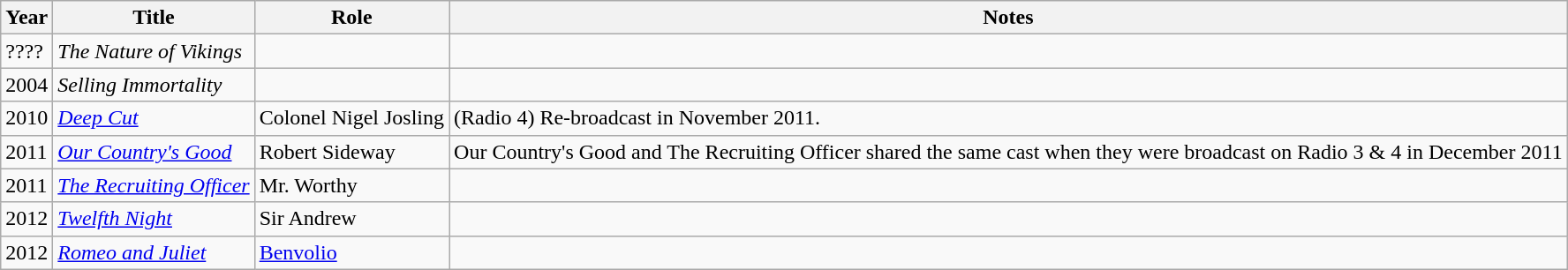<table class="wikitable sortable">
<tr>
<th>Year</th>
<th>Title</th>
<th>Role</th>
<th class="unsortable">Notes</th>
</tr>
<tr>
<td>????</td>
<td><em>The Nature of Vikings</em></td>
<td></td>
<td></td>
</tr>
<tr>
<td>2004</td>
<td><em>Selling Immortality</em></td>
<td></td>
<td></td>
</tr>
<tr>
<td>2010</td>
<td><em><a href='#'>Deep Cut</a></em></td>
<td>Colonel Nigel Josling</td>
<td>(Radio 4) Re-broadcast in November 2011.</td>
</tr>
<tr>
<td>2011</td>
<td><em><a href='#'>Our Country's Good</a></em></td>
<td>Robert Sideway</td>
<td>Our Country's Good and The Recruiting Officer shared the same cast when they were broadcast on Radio 3 & 4 in December 2011</td>
</tr>
<tr>
<td>2011</td>
<td><em><a href='#'>The Recruiting Officer</a></em></td>
<td>Mr. Worthy</td>
<td></td>
</tr>
<tr>
<td>2012</td>
<td><em><a href='#'>Twelfth Night</a></em></td>
<td>Sir Andrew</td>
<td></td>
</tr>
<tr>
<td>2012</td>
<td><em><a href='#'>Romeo and Juliet</a></em></td>
<td><a href='#'>Benvolio</a></td>
<td></td>
</tr>
</table>
